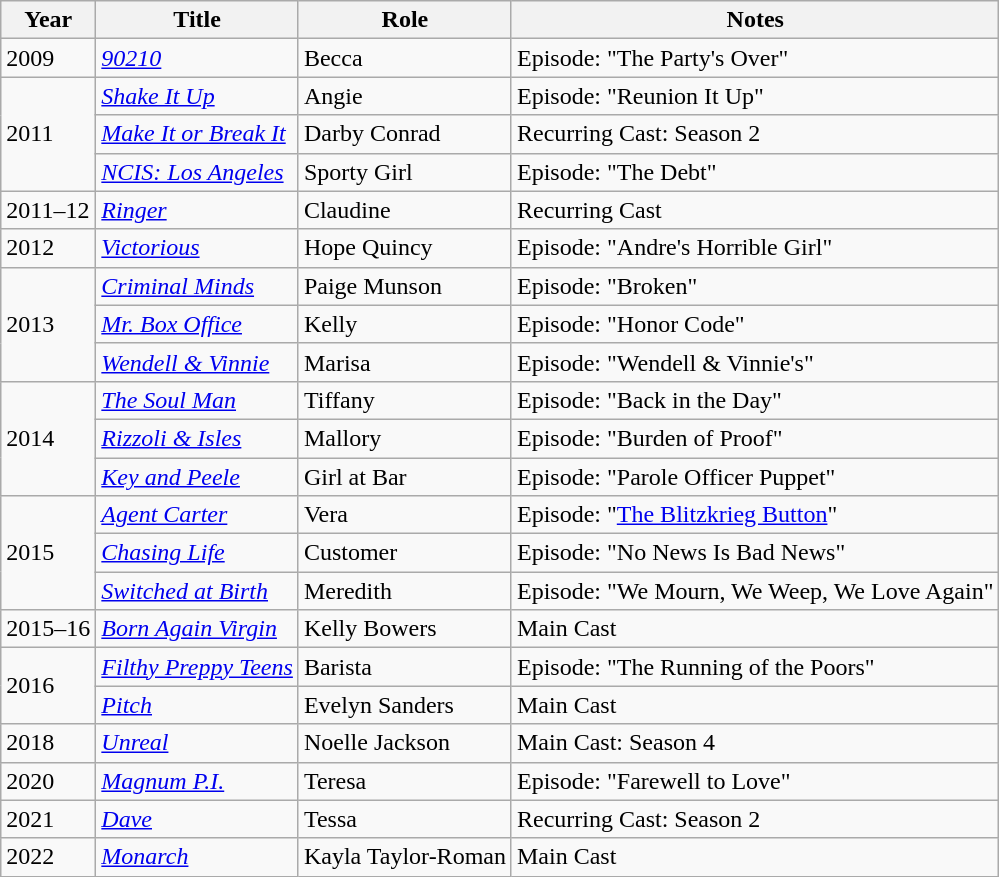<table class="wikitable sortable">
<tr>
<th>Year</th>
<th>Title</th>
<th>Role</th>
<th>Notes</th>
</tr>
<tr>
<td>2009</td>
<td><em><a href='#'>90210</a></em></td>
<td>Becca</td>
<td>Episode: "The Party's Over"</td>
</tr>
<tr>
<td rowspan="3">2011</td>
<td><em><a href='#'>Shake It Up</a></em></td>
<td>Angie</td>
<td>Episode: "Reunion It Up"</td>
</tr>
<tr>
<td><em><a href='#'>Make It or Break It</a></em></td>
<td>Darby Conrad</td>
<td>Recurring Cast: Season 2</td>
</tr>
<tr>
<td><em><a href='#'>NCIS: Los Angeles</a></em></td>
<td>Sporty Girl</td>
<td>Episode: "The Debt"</td>
</tr>
<tr>
<td>2011–12</td>
<td><em><a href='#'>Ringer</a></em></td>
<td>Claudine</td>
<td>Recurring Cast</td>
</tr>
<tr>
<td>2012</td>
<td><em><a href='#'>Victorious</a></em></td>
<td>Hope Quincy</td>
<td>Episode: "Andre's Horrible Girl"</td>
</tr>
<tr>
<td rowspan="3">2013</td>
<td><em><a href='#'>Criminal Minds</a></em></td>
<td>Paige Munson</td>
<td>Episode: "Broken"</td>
</tr>
<tr>
<td><em><a href='#'>Mr. Box Office</a></em></td>
<td>Kelly</td>
<td>Episode: "Honor Code"</td>
</tr>
<tr>
<td><em><a href='#'>Wendell & Vinnie</a></em></td>
<td>Marisa</td>
<td>Episode: "Wendell & Vinnie's"</td>
</tr>
<tr>
<td rowspan="3">2014</td>
<td><em><a href='#'>The Soul Man</a></em></td>
<td>Tiffany</td>
<td>Episode: "Back in the Day"</td>
</tr>
<tr>
<td><em><a href='#'>Rizzoli & Isles</a></em></td>
<td>Mallory</td>
<td>Episode: "Burden of Proof"</td>
</tr>
<tr>
<td><em><a href='#'>Key and Peele</a></em></td>
<td>Girl at Bar</td>
<td>Episode: "Parole Officer Puppet"</td>
</tr>
<tr>
<td rowspan="3">2015</td>
<td><em><a href='#'>Agent Carter</a></em></td>
<td>Vera</td>
<td>Episode: "<a href='#'>The Blitzkrieg Button</a>"</td>
</tr>
<tr>
<td><em><a href='#'>Chasing Life</a></em></td>
<td>Customer</td>
<td>Episode: "No News Is Bad News"</td>
</tr>
<tr>
<td><em><a href='#'>Switched at Birth</a></em></td>
<td>Meredith</td>
<td>Episode: "We Mourn, We Weep, We Love Again"</td>
</tr>
<tr>
<td>2015–16</td>
<td><em><a href='#'>Born Again Virgin</a></em></td>
<td>Kelly Bowers</td>
<td>Main Cast</td>
</tr>
<tr>
<td rowspan="2">2016</td>
<td><em><a href='#'>Filthy Preppy Teens</a></em></td>
<td>Barista</td>
<td>Episode: "The Running of the Poors"</td>
</tr>
<tr>
<td><em><a href='#'>Pitch</a></em></td>
<td>Evelyn Sanders</td>
<td>Main Cast</td>
</tr>
<tr>
<td>2018</td>
<td><em><a href='#'>Unreal</a></em></td>
<td>Noelle Jackson</td>
<td>Main Cast: Season 4</td>
</tr>
<tr>
<td>2020</td>
<td><em><a href='#'>Magnum P.I.</a></em></td>
<td>Teresa</td>
<td>Episode: "Farewell to Love"</td>
</tr>
<tr>
<td>2021</td>
<td><em><a href='#'>Dave</a></em></td>
<td>Tessa</td>
<td>Recurring Cast: Season 2</td>
</tr>
<tr>
<td>2022</td>
<td><em><a href='#'>Monarch</a></em></td>
<td>Kayla Taylor-Roman</td>
<td>Main Cast</td>
</tr>
</table>
